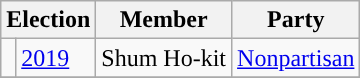<table class="wikitable">
<tr>
<th colspan="2">Election</th>
<th>Member</th>
<th>Party</th>
</tr>
<tr>
<td style="color:inherit;background:"></td>
<td><a href='#'>2019</a></td>
<td>Shum Ho-kit</td>
<td><a href='#'>Nonpartisan</a></td>
</tr>
<tr>
</tr>
</table>
